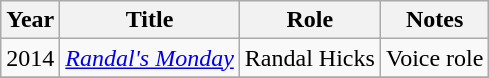<table class="wikitable sortable">
<tr>
<th scope="col">Year</th>
<th scope="col">Title</th>
<th scope="col">Role</th>
<th scope="col" class="unsortable">Notes</th>
</tr>
<tr>
<td>2014</td>
<td scope="row"><em><a href='#'>Randal's Monday</a></em></td>
<td>Randal Hicks</td>
<td>Voice role</td>
</tr>
<tr>
</tr>
</table>
